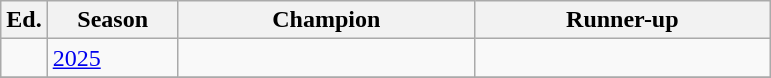<table class="wikitable sortable">
<tr>
<th width=px>Ed.</th>
<th width="80">Season</th>
<th width="190">Champion</th>
<th width="190">Runner-up</th>
</tr>
<tr>
<td></td>
<td><a href='#'>2025</a></td>
<td></td>
<td></td>
</tr>
<tr>
</tr>
</table>
